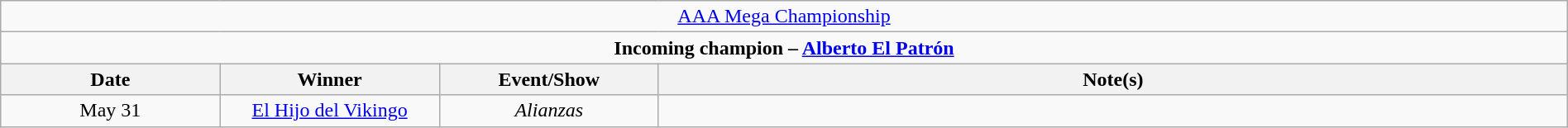<table class="wikitable" style="text-align:center; width:100%;">
<tr>
<td colspan="4" style="text-align: center;"><a href='#'>AAA Mega Championship</a></td>
</tr>
<tr>
<td colspan="4" style="text-align: center;"><strong>Incoming champion – <a href='#'>Alberto El Patrón</a></strong></td>
</tr>
<tr>
<th width=14%>Date</th>
<th width=14%>Winner</th>
<th width=14%>Event/Show</th>
<th width=58%>Note(s)</th>
</tr>
<tr>
<td>May 31</td>
<td><a href='#'>El Hijo del Vikingo</a></td>
<td><em>Alianzas</em></td>
<td></td>
</tr>
</table>
